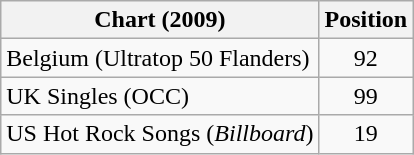<table class="wikitable sortable">
<tr>
<th>Chart (2009)</th>
<th>Position</th>
</tr>
<tr>
<td>Belgium (Ultratop 50 Flanders)</td>
<td style="text-align:center;">92</td>
</tr>
<tr>
<td>UK Singles (OCC)</td>
<td style="text-align:center;">99</td>
</tr>
<tr>
<td>US Hot Rock Songs (<em>Billboard</em>)</td>
<td style="text-align:center;">19</td>
</tr>
</table>
